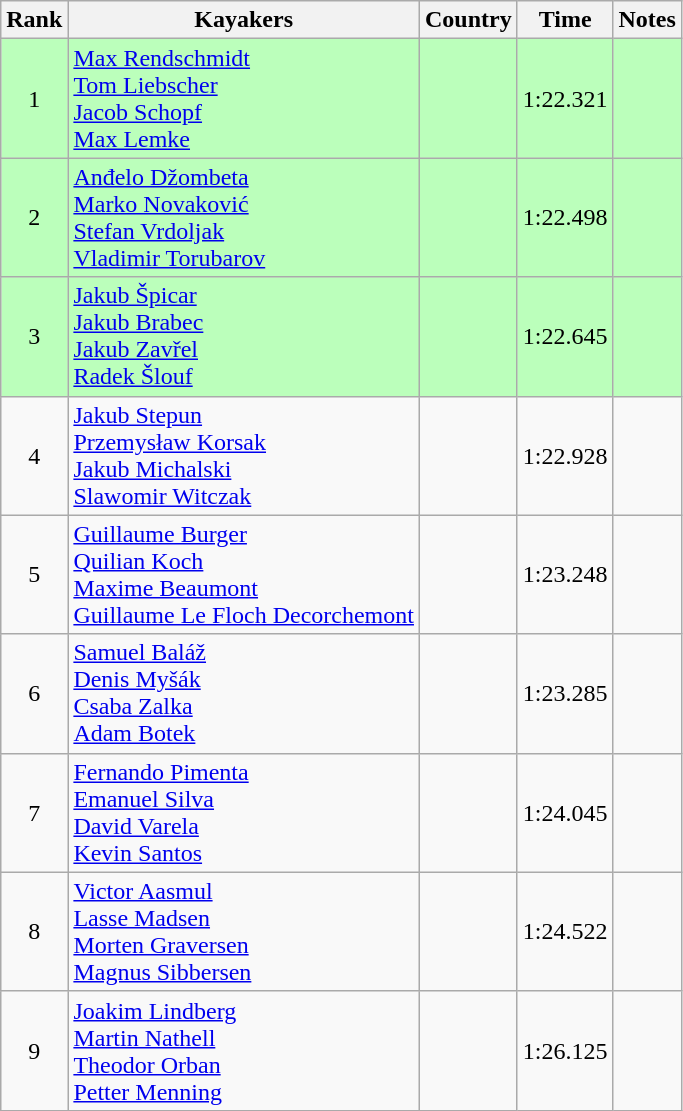<table class="wikitable" style="text-align:center">
<tr>
<th>Rank</th>
<th>Kayakers</th>
<th>Country</th>
<th>Time</th>
<th>Notes</th>
</tr>
<tr bgcolor=bbffbb>
<td>1</td>
<td align=left><a href='#'>Max Rendschmidt</a><br><a href='#'>Tom Liebscher</a><br><a href='#'>Jacob Schopf</a><br><a href='#'>Max Lemke</a></td>
<td align=left></td>
<td>1:22.321</td>
<td></td>
</tr>
<tr bgcolor=bbffbb>
<td>2</td>
<td align=left><a href='#'>Anđelo Džombeta</a><br><a href='#'>Marko Novaković</a><br><a href='#'>Stefan Vrdoljak</a><br><a href='#'>Vladimir Torubarov</a></td>
<td align=left></td>
<td>1:22.498</td>
<td></td>
</tr>
<tr bgcolor=bbffbb>
<td>3</td>
<td align=left><a href='#'>Jakub Špicar</a><br><a href='#'>Jakub Brabec</a><br><a href='#'>Jakub Zavřel</a><br><a href='#'>Radek Šlouf</a></td>
<td align=left></td>
<td>1:22.645</td>
<td></td>
</tr>
<tr>
<td>4</td>
<td align=left><a href='#'>Jakub Stepun</a><br><a href='#'>Przemysław Korsak</a><br><a href='#'>Jakub Michalski</a><br><a href='#'>Slawomir Witczak</a></td>
<td align=left></td>
<td>1:22.928</td>
<td></td>
</tr>
<tr>
<td>5</td>
<td align=left><a href='#'>Guillaume Burger</a><br><a href='#'>Quilian Koch</a><br><a href='#'>Maxime Beaumont</a><br><a href='#'>Guillaume Le Floch Decorchemont</a></td>
<td align=left></td>
<td>1:23.248</td>
<td></td>
</tr>
<tr>
<td>6</td>
<td align=left><a href='#'>Samuel Baláž</a><br><a href='#'>Denis Myšák</a><br><a href='#'>Csaba Zalka</a><br><a href='#'>Adam Botek</a></td>
<td align=left></td>
<td>1:23.285</td>
<td></td>
</tr>
<tr>
<td>7</td>
<td align=left><a href='#'>Fernando Pimenta</a><br><a href='#'>Emanuel Silva</a><br><a href='#'>David Varela</a><br><a href='#'>Kevin Santos</a></td>
<td align=left></td>
<td>1:24.045</td>
<td></td>
</tr>
<tr>
<td>8</td>
<td align=left><a href='#'>Victor Aasmul</a><br><a href='#'>Lasse Madsen</a><br><a href='#'>Morten Graversen</a><br><a href='#'>Magnus Sibbersen</a></td>
<td align=left></td>
<td>1:24.522</td>
<td></td>
</tr>
<tr>
<td>9</td>
<td align=left><a href='#'>Joakim Lindberg</a><br><a href='#'>Martin Nathell</a><br><a href='#'>Theodor Orban</a><br><a href='#'>Petter Menning</a></td>
<td align=left></td>
<td>1:26.125</td>
<td></td>
</tr>
</table>
